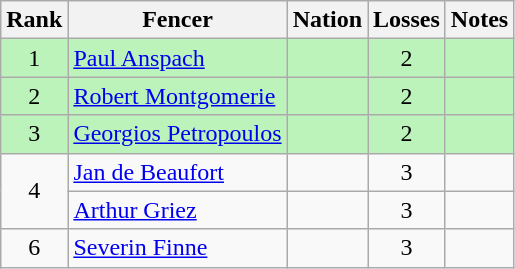<table class="wikitable sortable" style="text-align:center">
<tr>
<th>Rank</th>
<th>Fencer</th>
<th>Nation</th>
<th>Losses</th>
<th>Notes</th>
</tr>
<tr bgcolor=bbf3bb>
<td>1</td>
<td align=left><a href='#'>Paul Anspach</a></td>
<td align=left></td>
<td>2</td>
<td></td>
</tr>
<tr bgcolor=bbf3bb>
<td>2</td>
<td align=left><a href='#'>Robert Montgomerie</a></td>
<td align=left></td>
<td>2</td>
<td></td>
</tr>
<tr bgcolor=bbf3bb>
<td>3</td>
<td align=left><a href='#'>Georgios Petropoulos</a></td>
<td align=left></td>
<td>2</td>
<td></td>
</tr>
<tr>
<td rowspan=2>4</td>
<td align=left><a href='#'>Jan de Beaufort</a></td>
<td align=left></td>
<td>3</td>
<td></td>
</tr>
<tr>
<td align=left><a href='#'>Arthur Griez</a></td>
<td align=left></td>
<td>3</td>
<td></td>
</tr>
<tr>
<td>6</td>
<td align=left><a href='#'>Severin Finne</a></td>
<td align=left></td>
<td>3</td>
<td></td>
</tr>
</table>
